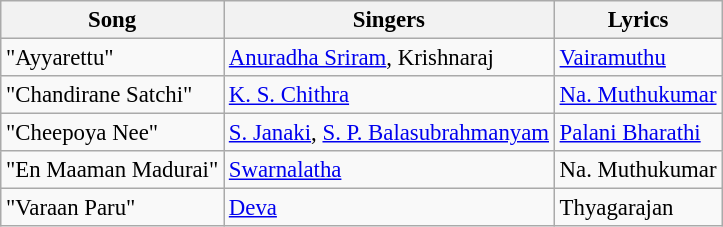<table class="wikitable" style="font-size:95%;">
<tr>
<th>Song</th>
<th>Singers</th>
<th>Lyrics</th>
</tr>
<tr>
<td>"Ayyarettu"</td>
<td><a href='#'>Anuradha Sriram</a>, Krishnaraj</td>
<td><a href='#'>Vairamuthu</a></td>
</tr>
<tr>
<td>"Chandirane Satchi"</td>
<td><a href='#'>K. S. Chithra</a></td>
<td><a href='#'>Na. Muthukumar</a></td>
</tr>
<tr>
<td>"Cheepoya Nee"</td>
<td><a href='#'>S. Janaki</a>, <a href='#'>S. P. Balasubrahmanyam</a></td>
<td><a href='#'>Palani Bharathi</a></td>
</tr>
<tr>
<td>"En Maaman Madurai"</td>
<td><a href='#'>Swarnalatha</a></td>
<td>Na. Muthukumar</td>
</tr>
<tr>
<td>"Varaan Paru"</td>
<td><a href='#'>Deva</a></td>
<td>Thyagarajan</td>
</tr>
</table>
